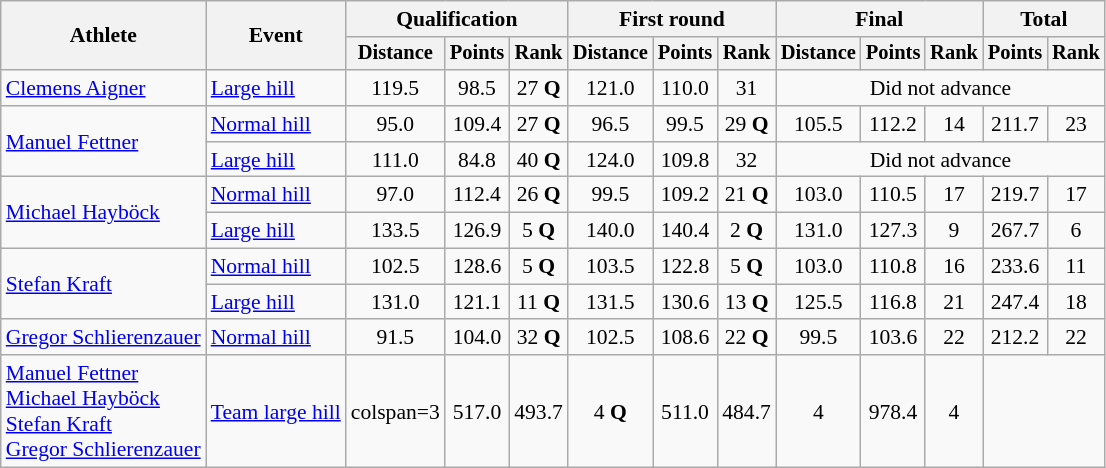<table class="wikitable" style="font-size:90%">
<tr>
<th rowspan=2>Athlete</th>
<th rowspan=2>Event</th>
<th colspan=3>Qualification</th>
<th colspan=3>First round</th>
<th colspan=3>Final</th>
<th colspan=2>Total</th>
</tr>
<tr style="font-size:95%">
<th>Distance</th>
<th>Points</th>
<th>Rank</th>
<th>Distance</th>
<th>Points</th>
<th>Rank</th>
<th>Distance</th>
<th>Points</th>
<th>Rank</th>
<th>Points</th>
<th>Rank</th>
</tr>
<tr align=center>
<td align=left><a href='#'>Clemens Aigner</a></td>
<td align=left><a href='#'>Large hill</a></td>
<td>119.5</td>
<td>98.5</td>
<td>27 <strong>Q</strong></td>
<td>121.0</td>
<td>110.0</td>
<td>31</td>
<td colspan=5>Did not advance</td>
</tr>
<tr align=center>
<td align=left rowspan=2><a href='#'>Manuel Fettner</a></td>
<td align=left><a href='#'>Normal hill</a></td>
<td>95.0</td>
<td>109.4</td>
<td>27 <strong>Q</strong></td>
<td>96.5</td>
<td>99.5</td>
<td>29 <strong>Q</strong></td>
<td>105.5</td>
<td>112.2</td>
<td>14</td>
<td>211.7</td>
<td>23</td>
</tr>
<tr align=center>
<td align=left><a href='#'>Large hill</a></td>
<td>111.0</td>
<td>84.8</td>
<td>40 <strong>Q</strong></td>
<td>124.0</td>
<td>109.8</td>
<td>32</td>
<td colspan=5>Did not advance</td>
</tr>
<tr align=center>
<td align=left rowspan=2><a href='#'>Michael Hayböck</a></td>
<td align=left><a href='#'>Normal hill</a></td>
<td>97.0</td>
<td>112.4</td>
<td>26 <strong>Q</strong></td>
<td>99.5</td>
<td>109.2</td>
<td>21 <strong>Q</strong></td>
<td>103.0</td>
<td>110.5</td>
<td>17</td>
<td>219.7</td>
<td>17</td>
</tr>
<tr align=center>
<td align=left><a href='#'>Large hill</a></td>
<td>133.5</td>
<td>126.9</td>
<td>5 <strong>Q</strong></td>
<td>140.0</td>
<td>140.4</td>
<td>2 <strong>Q</strong></td>
<td>131.0</td>
<td>127.3</td>
<td>9</td>
<td>267.7</td>
<td>6</td>
</tr>
<tr align=center>
<td align=left rowspan=2><a href='#'>Stefan Kraft</a></td>
<td align=left><a href='#'>Normal hill</a></td>
<td>102.5</td>
<td>128.6</td>
<td>5 <strong>Q</strong></td>
<td>103.5</td>
<td>122.8</td>
<td>5 <strong>Q</strong></td>
<td>103.0</td>
<td>110.8</td>
<td>16</td>
<td>233.6</td>
<td>11</td>
</tr>
<tr align=center>
<td align=left><a href='#'>Large hill</a></td>
<td>131.0</td>
<td>121.1</td>
<td>11 <strong>Q</strong></td>
<td>131.5</td>
<td>130.6</td>
<td>13 <strong>Q</strong></td>
<td>125.5</td>
<td>116.8</td>
<td>21</td>
<td>247.4</td>
<td>18</td>
</tr>
<tr align=center>
<td align=left><a href='#'>Gregor Schlierenzauer</a></td>
<td align=left><a href='#'>Normal hill</a></td>
<td>91.5</td>
<td>104.0</td>
<td>32 <strong>Q</strong></td>
<td>102.5</td>
<td>108.6</td>
<td>22 <strong>Q</strong></td>
<td>99.5</td>
<td>103.6</td>
<td>22</td>
<td>212.2</td>
<td>22</td>
</tr>
<tr align=center>
<td align=left><a href='#'>Manuel Fettner</a><br><a href='#'>Michael Hayböck</a><br><a href='#'>Stefan Kraft</a><br><a href='#'>Gregor Schlierenzauer</a></td>
<td align=left><a href='#'>Team large hill</a></td>
<td>colspan=3 </td>
<td>517.0</td>
<td>493.7</td>
<td>4 <strong>Q</strong></td>
<td>511.0</td>
<td>484.7</td>
<td>4</td>
<td>978.4</td>
<td>4</td>
</tr>
</table>
